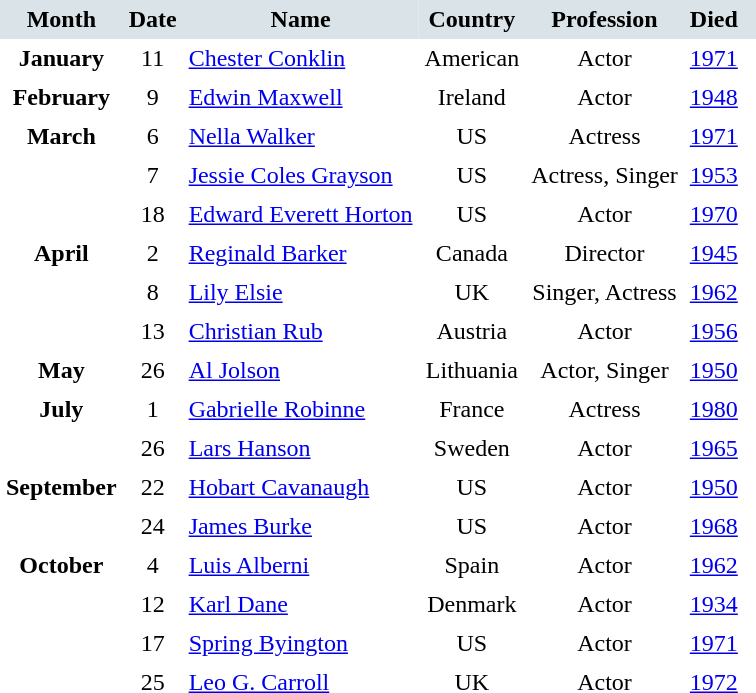<table cellspacing="0" cellpadding="4" border="0">
<tr style="background:#dae3e7; text-align:center;">
<td><strong>Month</strong></td>
<td><strong>Date</strong></td>
<td><strong>Name</strong></td>
<td><strong>Country</strong></td>
<td><strong>Profession</strong></td>
<td><strong>Died</strong></td>
<td></td>
</tr>
<tr valign="top">
<td rowspan=1 style="text-align:center; vertical-align:top;"><strong>January</strong></td>
<td style="text-align:center;">11</td>
<td><a href='#'>Chester Conklin</a></td>
<td style="text-align:center;">American</td>
<td style="text-align:center;">Actor</td>
<td><a href='#'>1971</a></td>
<td></td>
</tr>
<tr>
<td rowspan=1 style="text-align:center; vertical-align:top;"><strong>February</strong></td>
<td style="text-align:center;">9</td>
<td><a href='#'>Edwin Maxwell</a></td>
<td style="text-align:center;">Ireland</td>
<td style="text-align:center;">Actor</td>
<td><a href='#'>1948</a></td>
<td></td>
</tr>
<tr>
<td rowspan=3 style="text-align:center; vertical-align:top;"><strong>March</strong></td>
<td style="text-align:center;">6</td>
<td><a href='#'>Nella Walker</a></td>
<td style="text-align:center;">US</td>
<td style="text-align:center;">Actress</td>
<td><a href='#'>1971</a></td>
<td></td>
</tr>
<tr>
<td style="text-align:center;">7</td>
<td><a href='#'>Jessie Coles Grayson</a></td>
<td style="text-align:center;">US</td>
<td style="text-align:center;">Actress, Singer</td>
<td><a href='#'>1953</a></td>
<td></td>
</tr>
<tr>
<td style="text-align:center;">18</td>
<td><a href='#'>Edward Everett Horton</a></td>
<td style="text-align:center;">US</td>
<td style="text-align:center;">Actor</td>
<td><a href='#'>1970</a></td>
<td></td>
</tr>
<tr>
<td rowspan=3 style="text-align:center; vertical-align:top;"><strong>April</strong></td>
<td style="text-align:center;">2</td>
<td><a href='#'>Reginald Barker</a></td>
<td style="text-align:center;">Canada</td>
<td style="text-align:center;">Director</td>
<td><a href='#'>1945</a></td>
<td></td>
</tr>
<tr>
<td style="text-align:center;">8</td>
<td><a href='#'>Lily Elsie</a></td>
<td style="text-align:center;">UK</td>
<td style="text-align:center;">Singer, Actress</td>
<td><a href='#'>1962</a></td>
<td></td>
</tr>
<tr>
<td style="text-align:center;">13</td>
<td><a href='#'>Christian Rub</a></td>
<td style="text-align:center;">Austria</td>
<td style="text-align:center;">Actor</td>
<td><a href='#'>1956</a></td>
<td></td>
</tr>
<tr>
<td rowspan=1 style="text-align:center; vertical-align:top;"><strong>May</strong></td>
<td style="text-align:center;">26</td>
<td><a href='#'>Al Jolson</a></td>
<td style="text-align:center;">Lithuania</td>
<td style="text-align:center;">Actor, Singer</td>
<td><a href='#'>1950</a></td>
<td></td>
</tr>
<tr>
<td rowspan=2 style="text-align:center; vertical-align:top;"><strong>July</strong></td>
<td style="text-align:center;">1</td>
<td><a href='#'>Gabrielle Robinne</a></td>
<td style="text-align:center;">France</td>
<td style="text-align:center;">Actress</td>
<td><a href='#'>1980</a></td>
<td></td>
</tr>
<tr>
<td style="text-align:center;">26</td>
<td><a href='#'>Lars Hanson</a></td>
<td style="text-align:center;">Sweden</td>
<td style="text-align:center;">Actor</td>
<td><a href='#'>1965</a></td>
<td></td>
</tr>
<tr>
<td rowspan=2 style="text-align:center; vertical-align:top;"><strong>September</strong></td>
<td style="text-align:center;">22</td>
<td><a href='#'>Hobart Cavanaugh</a></td>
<td style="text-align:center;">US</td>
<td style="text-align:center;">Actor</td>
<td><a href='#'>1950</a></td>
<td></td>
</tr>
<tr>
<td style="text-align:center;">24</td>
<td><a href='#'>James Burke</a></td>
<td style="text-align:center;">US</td>
<td style="text-align:center;">Actor</td>
<td><a href='#'>1968</a></td>
<td></td>
</tr>
<tr>
<td rowspan=4 style="text-align:center; vertical-align:top;"><strong>October</strong></td>
<td style="text-align:center;">4</td>
<td><a href='#'>Luis Alberni</a></td>
<td style="text-align:center;">Spain</td>
<td style="text-align:center;">Actor</td>
<td><a href='#'>1962</a></td>
<td></td>
</tr>
<tr>
<td style="text-align:center;">12</td>
<td><a href='#'>Karl Dane</a></td>
<td style="text-align:center;">Denmark</td>
<td style="text-align:center;">Actor</td>
<td><a href='#'>1934</a></td>
<td></td>
</tr>
<tr>
<td style="text-align:center;">17</td>
<td><a href='#'>Spring Byington</a></td>
<td style="text-align:center;">US</td>
<td style="text-align:center;">Actor</td>
<td><a href='#'>1971</a></td>
<td></td>
</tr>
<tr>
<td style="text-align:center;">25</td>
<td><a href='#'>Leo G. Carroll</a></td>
<td style="text-align:center;">UK</td>
<td style="text-align:center;">Actor</td>
<td><a href='#'>1972</a></td>
<td></td>
</tr>
<tr>
</tr>
</table>
